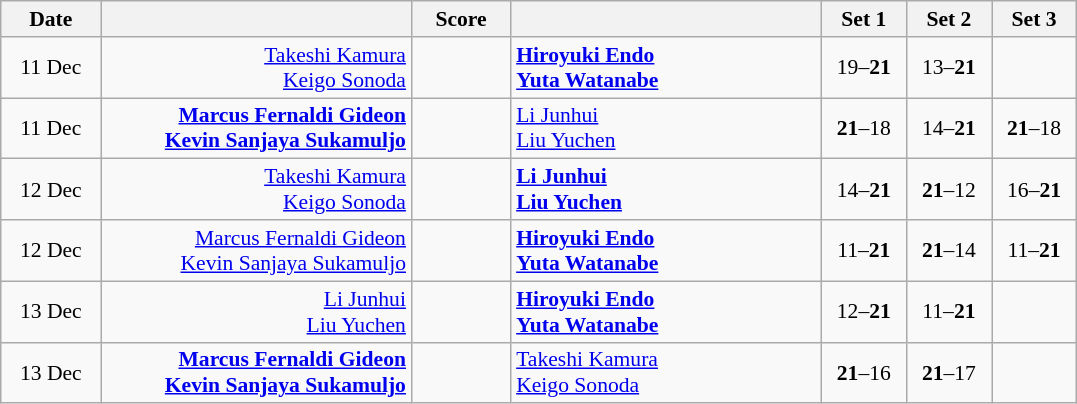<table class="wikitable" style="text-align:center; font-size:90%">
<tr>
<th width="60">Date</th>
<th align="right" width="200"></th>
<th width="60">Score</th>
<th align="left" width="200"></th>
<th width="50">Set 1</th>
<th width="50">Set 2</th>
<th width="50">Set 3</th>
</tr>
<tr>
<td>11 Dec</td>
<td align="right"><a href='#'>Takeshi Kamura</a> <br><a href='#'>Keigo Sonoda</a> </td>
<td align="center"></td>
<td align="left"><strong> <a href='#'>Hiroyuki Endo</a><br> <a href='#'>Yuta Watanabe</a></strong></td>
<td>19–<strong>21</strong></td>
<td>13–<strong>21</strong></td>
<td></td>
</tr>
<tr>
<td>11 Dec</td>
<td align="right"><strong><a href='#'>Marcus Fernaldi Gideon</a> <br><a href='#'>Kevin Sanjaya Sukamuljo</a> </strong></td>
<td align="center"></td>
<td align="left"> <a href='#'>Li Junhui</a><br> <a href='#'>Liu Yuchen</a></td>
<td><strong>21</strong>–18</td>
<td>14–<strong>21</strong></td>
<td><strong>21</strong>–18</td>
</tr>
<tr>
<td>12 Dec</td>
<td align="right"><a href='#'>Takeshi Kamura</a> <br><a href='#'>Keigo Sonoda</a> </td>
<td align="center"></td>
<td align="left"><strong> <a href='#'>Li Junhui</a><br> <a href='#'>Liu Yuchen</a></strong></td>
<td>14–<strong>21</strong></td>
<td><strong>21</strong>–12</td>
<td>16–<strong>21</strong></td>
</tr>
<tr>
<td>12 Dec</td>
<td align="right"><a href='#'>Marcus Fernaldi Gideon</a> <br><a href='#'>Kevin Sanjaya Sukamuljo</a> </td>
<td align="center"></td>
<td align="left"><strong> <a href='#'>Hiroyuki Endo</a><br> <a href='#'>Yuta Watanabe</a></strong></td>
<td>11–<strong>21</strong></td>
<td><strong>21</strong>–14</td>
<td>11–<strong>21</strong></td>
</tr>
<tr>
<td>13 Dec</td>
<td align="right"><a href='#'>Li Junhui</a> <br><a href='#'>Liu Yuchen</a> </td>
<td align="center"></td>
<td align="left"><strong> <a href='#'>Hiroyuki Endo</a><br> <a href='#'>Yuta Watanabe</a></strong></td>
<td>12–<strong>21</strong></td>
<td>11–<strong>21</strong></td>
<td></td>
</tr>
<tr>
<td>13 Dec</td>
<td align="right"><strong><a href='#'>Marcus Fernaldi Gideon</a> <br><a href='#'>Kevin Sanjaya Sukamuljo</a> </strong></td>
<td align="center"></td>
<td align="left"> <a href='#'>Takeshi Kamura</a><br> <a href='#'>Keigo Sonoda</a></td>
<td><strong>21</strong>–16</td>
<td><strong>21</strong>–17</td>
<td></td>
</tr>
</table>
